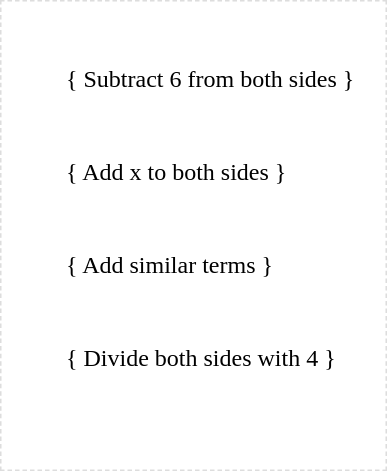<table style="border:1px dashed #ddd;" cellspacing="20">
<tr>
<td></td>
<td></td>
</tr>
<tr>
<td></td>
<td>{ Subtract 6 from both sides }</td>
</tr>
<tr>
<td></td>
<td></td>
</tr>
<tr>
<td></td>
<td>{ Add x to both sides }</td>
</tr>
<tr>
<td></td>
<td></td>
</tr>
<tr>
<td></td>
<td>{ Add similar terms }</td>
</tr>
<tr>
<td></td>
<td></td>
</tr>
<tr>
<td></td>
<td>{ Divide both sides with 4 }</td>
</tr>
<tr>
<td></td>
<td></td>
</tr>
<tr>
<td></td>
<td></td>
</tr>
</table>
